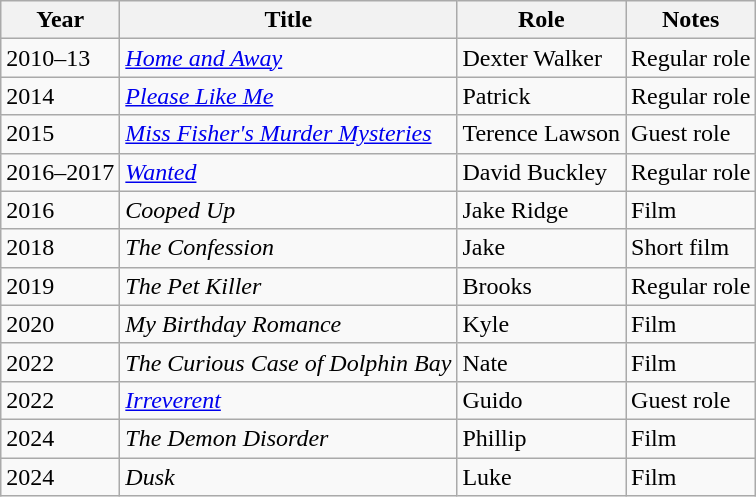<table class="wikitable">
<tr>
<th>Year</th>
<th>Title</th>
<th>Role</th>
<th>Notes</th>
</tr>
<tr>
<td>2010–13</td>
<td><em><a href='#'>Home and Away</a></em></td>
<td>Dexter Walker</td>
<td>Regular role</td>
</tr>
<tr>
<td>2014</td>
<td><em><a href='#'>Please Like Me</a></em></td>
<td>Patrick</td>
<td>Regular role</td>
</tr>
<tr>
<td>2015</td>
<td><em><a href='#'>Miss Fisher's Murder Mysteries</a></em></td>
<td>Terence Lawson</td>
<td>Guest role</td>
</tr>
<tr>
<td>2016–2017</td>
<td><em><a href='#'>Wanted</a></em></td>
<td>David Buckley</td>
<td>Regular role</td>
</tr>
<tr>
<td>2016</td>
<td><em>Cooped Up</em></td>
<td>Jake Ridge</td>
<td>Film</td>
</tr>
<tr>
<td>2018</td>
<td><em>The Confession</em></td>
<td>Jake</td>
<td>Short film</td>
</tr>
<tr>
<td>2019</td>
<td><em>The Pet Killer</em></td>
<td>Brooks</td>
<td>Regular role</td>
</tr>
<tr>
<td>2020</td>
<td><em>My Birthday Romance</em></td>
<td>Kyle</td>
<td>Film</td>
</tr>
<tr>
<td>2022</td>
<td><em>The Curious Case of Dolphin Bay</em></td>
<td>Nate</td>
<td>Film</td>
</tr>
<tr>
<td>2022</td>
<td><em><a href='#'>Irreverent</a></em></td>
<td>Guido</td>
<td>Guest role</td>
</tr>
<tr>
<td>2024</td>
<td><em>The Demon Disorder</em></td>
<td>Phillip</td>
<td>Film</td>
</tr>
<tr>
<td>2024</td>
<td><em>Dusk</em></td>
<td>Luke</td>
<td>Film</td>
</tr>
</table>
